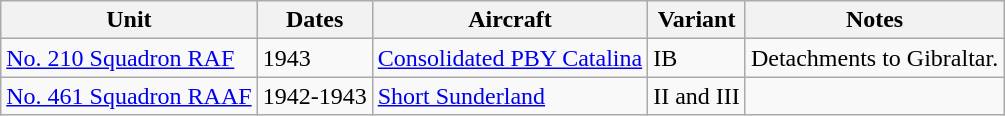<table class="wikitable">
<tr>
<th>Unit</th>
<th>Dates</th>
<th>Aircraft</th>
<th>Variant</th>
<th>Notes</th>
</tr>
<tr>
<td><a href='#'>No. 210 Squadron RAF</a></td>
<td>1943</td>
<td><a href='#'>Consolidated PBY Catalina</a></td>
<td>IB</td>
<td>Detachments to Gibraltar.</td>
</tr>
<tr>
<td><a href='#'>No. 461 Squadron RAAF</a></td>
<td>1942-1943</td>
<td><a href='#'>Short Sunderland</a></td>
<td>II and III</td>
<td></td>
</tr>
</table>
